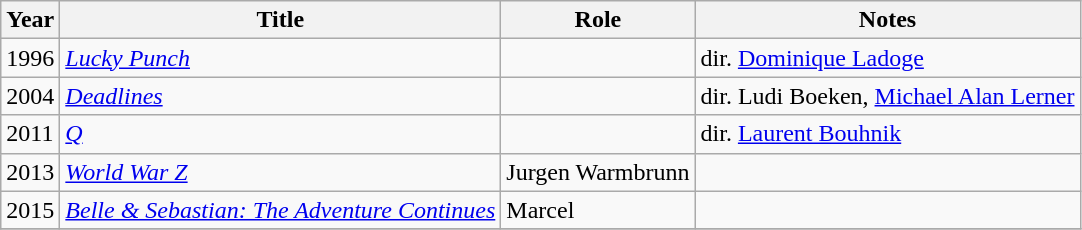<table class="wikitable sortable">
<tr>
<th>Year</th>
<th>Title</th>
<th>Role</th>
<th>Notes</th>
</tr>
<tr>
<td>1996</td>
<td><em><a href='#'>Lucky Punch</a></em></td>
<td></td>
<td>dir. <a href='#'>Dominique Ladoge</a></td>
</tr>
<tr>
<td>2004</td>
<td><em><a href='#'>Deadlines</a></em></td>
<td></td>
<td>dir. Ludi Boeken, <a href='#'>Michael Alan Lerner</a></td>
</tr>
<tr>
<td>2011</td>
<td><em><a href='#'>Q</a></em></td>
<td></td>
<td>dir. <a href='#'>Laurent Bouhnik</a></td>
</tr>
<tr>
<td>2013</td>
<td><em><a href='#'>World War Z</a></em></td>
<td>Jurgen Warmbrunn</td>
<td></td>
</tr>
<tr>
<td>2015</td>
<td><em><a href='#'>Belle & Sebastian: The Adventure Continues</a></em></td>
<td>Marcel</td>
<td></td>
</tr>
<tr>
</tr>
</table>
